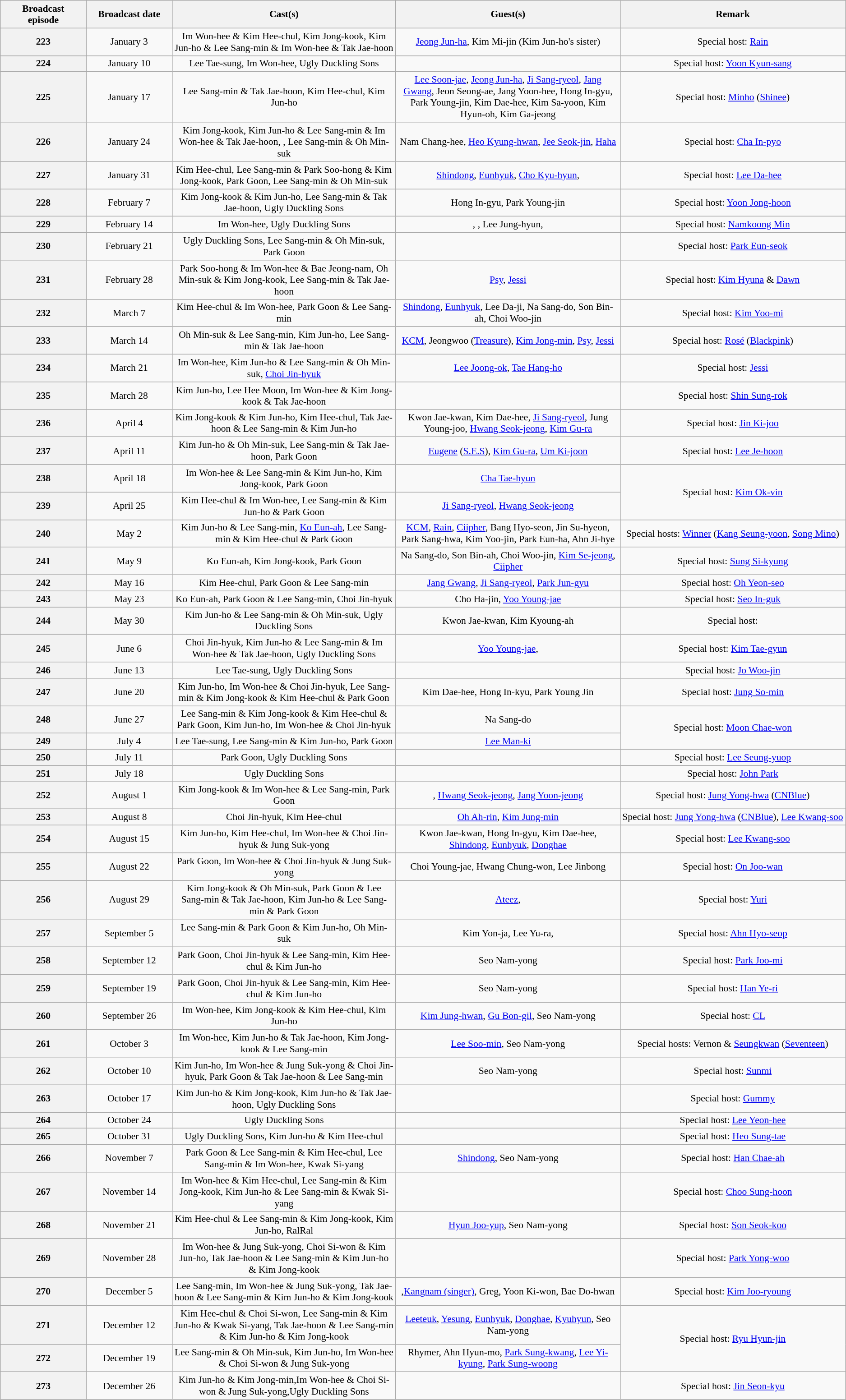<table class="wikitable" style="text-align: center; font-size: 90%;">
<tr>
<th style="width: 10em;">Broadcast<br>episode</th>
<th style="width: 10em;">Broadcast date</th>
<th style="width: 30em;">Cast(s)</th>
<th style="width: 30em;">Guest(s)</th>
<th style="width: 30em;">Remark</th>
</tr>
<tr>
<th>223</th>
<td>January 3</td>
<td>Im Won-hee & Kim Hee-chul, Kim Jong-kook, Kim Jun-ho & Lee Sang-min & Im Won-hee & Tak Jae-hoon</td>
<td><a href='#'>Jeong Jun-ha</a>, Kim Mi-jin (Kim Jun-ho's sister)</td>
<td>Special host: <a href='#'>Rain</a></td>
</tr>
<tr>
<th>224</th>
<td>January 10</td>
<td>Lee Tae-sung, Im Won-hee, Ugly Duckling Sons</td>
<td></td>
<td>Special host: <a href='#'>Yoon Kyun-sang</a></td>
</tr>
<tr>
<th>225</th>
<td>January 17</td>
<td>Lee Sang-min & Tak Jae-hoon, Kim Hee-chul, Kim Jun-ho</td>
<td><a href='#'>Lee Soon-jae</a>, <a href='#'>Jeong Jun-ha</a>, <a href='#'>Ji Sang-ryeol</a>, <a href='#'>Jang Gwang</a>, Jeon Seong-ae, Jang Yoon-hee, Hong In-gyu, Park Young-jin, Kim Dae-hee, Kim Sa-yoon, Kim Hyun-oh, Kim Ga-jeong</td>
<td>Special host: <a href='#'>Minho</a> (<a href='#'>Shinee</a>)</td>
</tr>
<tr>
<th>226</th>
<td>January 24</td>
<td>Kim Jong-kook, Kim Jun-ho & Lee Sang-min & Im Won-hee & Tak Jae-hoon, , Lee Sang-min & Oh Min-suk</td>
<td>Nam Chang-hee, <a href='#'>Heo Kyung-hwan</a>, <a href='#'>Jee Seok-jin</a>, <a href='#'>Haha</a></td>
<td>Special host: <a href='#'>Cha In-pyo</a></td>
</tr>
<tr>
<th>227</th>
<td>January 31</td>
<td>Kim Hee-chul, Lee Sang-min & Park Soo-hong & Kim Jong-kook, Park Goon, Lee Sang-min & Oh Min-suk</td>
<td><a href='#'>Shindong</a>, <a href='#'>Eunhyuk</a>, <a href='#'>Cho Kyu-hyun</a>, </td>
<td>Special host: <a href='#'>Lee Da-hee</a></td>
</tr>
<tr>
<th>228</th>
<td>February 7</td>
<td>Kim Jong-kook & Kim Jun-ho, Lee Sang-min & Tak Jae-hoon, Ugly Duckling Sons</td>
<td>Hong In-gyu, Park Young-jin</td>
<td>Special host: <a href='#'>Yoon Jong-hoon</a></td>
</tr>
<tr>
<th>229</th>
<td>February 14</td>
<td>Im Won-hee, Ugly Duckling Sons</td>
<td>, , Lee Jung-hyun, </td>
<td>Special host: <a href='#'>Namkoong Min</a></td>
</tr>
<tr>
<th>230</th>
<td>February 21</td>
<td>Ugly Duckling Sons, Lee Sang-min & Oh Min-suk, Park Goon</td>
<td></td>
<td>Special host: <a href='#'>Park Eun-seok</a></td>
</tr>
<tr>
<th>231</th>
<td>February 28</td>
<td>Park Soo-hong & Im Won-hee & Bae Jeong-nam, Oh Min-suk & Kim Jong-kook, Lee Sang-min & Tak Jae-hoon</td>
<td><a href='#'>Psy</a>, <a href='#'>Jessi</a></td>
<td>Special host: <a href='#'>Kim Hyuna</a> & <a href='#'>Dawn</a></td>
</tr>
<tr>
<th>232</th>
<td>March 7</td>
<td>Kim Hee-chul & Im Won-hee, Park Goon & Lee Sang-min</td>
<td><a href='#'>Shindong</a>, <a href='#'>Eunhyuk</a>, Lee Da-ji, Na Sang-do, Son Bin-ah, Choi Woo-jin</td>
<td>Special host: <a href='#'>Kim Yoo-mi</a></td>
</tr>
<tr>
<th>233</th>
<td>March 14</td>
<td>Oh Min-suk & Lee Sang-min, Kim Jun-ho, Lee Sang-min & Tak Jae-hoon</td>
<td><a href='#'>KCM</a>, Jeongwoo (<a href='#'>Treasure</a>), <a href='#'>Kim Jong-min</a>, <a href='#'>Psy</a>, <a href='#'>Jessi</a></td>
<td>Special host: <a href='#'>Rosé</a> (<a href='#'>Blackpink</a>)</td>
</tr>
<tr>
<th>234</th>
<td>March 21</td>
<td>Im Won-hee, Kim Jun-ho & Lee Sang-min & Oh Min-suk, <a href='#'>Choi Jin-hyuk</a></td>
<td><a href='#'>Lee Joong-ok</a>, <a href='#'>Tae Hang-ho</a></td>
<td>Special host: <a href='#'>Jessi</a></td>
</tr>
<tr>
<th>235</th>
<td>March 28</td>
<td>Kim Jun-ho, Lee Hee Moon, Im Won-hee & Kim Jong-kook & Tak Jae-hoon</td>
<td></td>
<td>Special host: <a href='#'>Shin Sung-rok</a></td>
</tr>
<tr>
<th>236</th>
<td>April 4</td>
<td>Kim Jong-kook & Kim Jun-ho, Kim Hee-chul, Tak Jae-hoon & Lee Sang-min & Kim Jun-ho</td>
<td>Kwon Jae-kwan, Kim Dae-hee, <a href='#'>Ji Sang-ryeol</a>, Jung Young-joo, <a href='#'>Hwang Seok-jeong</a>, <a href='#'>Kim Gu-ra</a></td>
<td>Special host: <a href='#'>Jin Ki-joo</a></td>
</tr>
<tr>
<th>237</th>
<td>April 11</td>
<td>Kim Jun-ho & Oh Min-suk, Lee Sang-min & Tak Jae-hoon, Park Goon</td>
<td><a href='#'>Eugene</a> (<a href='#'>S.E.S</a>), <a href='#'>Kim Gu-ra</a>, <a href='#'>Um Ki-joon</a></td>
<td>Special host: <a href='#'>Lee Je-hoon</a></td>
</tr>
<tr>
<th>238</th>
<td>April 18</td>
<td>Im Won-hee & Lee Sang-min & Kim Jun-ho, Kim Jong-kook, Park Goon</td>
<td><a href='#'>Cha Tae-hyun</a></td>
<td rowspan="2">Special host: <a href='#'>Kim Ok-vin</a></td>
</tr>
<tr>
<th>239</th>
<td>April 25</td>
<td>Kim Hee-chul & Im Won-hee, Lee Sang-min & Kim Jun-ho & Park Goon</td>
<td><a href='#'>Ji Sang-ryeol</a>, <a href='#'>Hwang Seok-jeong</a></td>
</tr>
<tr>
<th>240</th>
<td>May 2</td>
<td>Kim Jun-ho & Lee Sang-min, <a href='#'>Ko Eun-ah</a>, Lee Sang-min & Kim Hee-chul & Park Goon</td>
<td><a href='#'>KCM</a>, <a href='#'>Rain</a>, <a href='#'>Ciipher</a>, Bang Hyo-seon, Jin Su-hyeon, Park Sang-hwa, Kim Yoo-jin, Park Eun-ha, Ahn Ji-hye</td>
<td>Special hosts: <a href='#'>Winner</a> (<a href='#'>Kang Seung-yoon</a>, <a href='#'>Song Mino</a>)</td>
</tr>
<tr>
<th>241</th>
<td>May 9</td>
<td>Ko Eun-ah, Kim Jong-kook, Park Goon</td>
<td>Na Sang-do, Son Bin-ah, Choi Woo-jin, <a href='#'>Kim Se-jeong</a>, <a href='#'>Ciipher</a></td>
<td>Special host: <a href='#'>Sung Si-kyung</a></td>
</tr>
<tr>
<th>242</th>
<td>May 16</td>
<td>Kim Hee-chul, Park Goon & Lee Sang-min</td>
<td><a href='#'>Jang Gwang</a>, <a href='#'>Ji Sang-ryeol</a>, <a href='#'>Park Jun-gyu</a></td>
<td>Special host: <a href='#'>Oh Yeon-seo</a></td>
</tr>
<tr>
<th>243</th>
<td>May 23</td>
<td>Ko Eun-ah, Park Goon & Lee Sang-min, Choi Jin-hyuk</td>
<td>Cho Ha-jin, <a href='#'>Yoo Young-jae</a></td>
<td>Special host: <a href='#'>Seo In-guk</a></td>
</tr>
<tr>
<th>244</th>
<td>May 30</td>
<td>Kim Jun-ho & Lee Sang-min & Oh Min-suk, Ugly Duckling Sons</td>
<td>Kwon Jae-kwan, Kim Kyoung-ah</td>
<td>Special host: </td>
</tr>
<tr>
<th>245</th>
<td>June 6</td>
<td>Choi Jin-hyuk, Kim Jun-ho & Lee Sang-min & Im Won-hee & Tak Jae-hoon, Ugly Duckling Sons</td>
<td><a href='#'>Yoo Young-jae</a>, </td>
<td>Special host: <a href='#'>Kim Tae-gyun</a></td>
</tr>
<tr>
<th>246</th>
<td>June 13</td>
<td>Lee Tae-sung, Ugly Duckling Sons</td>
<td></td>
<td>Special host: <a href='#'>Jo Woo-jin</a></td>
</tr>
<tr>
<th>247</th>
<td>June 20</td>
<td>Kim Jun-ho, Im Won-hee & Choi Jin-hyuk, Lee Sang-min & Kim Jong-kook & Kim Hee-chul & Park Goon</td>
<td>Kim Dae-hee, Hong In-kyu, Park Young Jin</td>
<td>Special host: <a href='#'>Jung So-min</a></td>
</tr>
<tr>
<th>248</th>
<td>June 27</td>
<td>Lee Sang-min & Kim Jong-kook & Kim Hee-chul & Park Goon, Kim Jun-ho, Im Won-hee & Choi Jin-hyuk</td>
<td>Na Sang-do</td>
<td rowspan="2">Special host: <a href='#'>Moon Chae-won</a></td>
</tr>
<tr>
<th>249</th>
<td>July 4</td>
<td>Lee Tae-sung, Lee Sang-min & Kim Jun-ho, Park Goon</td>
<td><a href='#'>Lee Man-ki</a></td>
</tr>
<tr>
<th>250</th>
<td>July 11</td>
<td>Park Goon, Ugly Duckling Sons</td>
<td></td>
<td>Special host: <a href='#'>Lee Seung-yuop</a></td>
</tr>
<tr>
<th>251</th>
<td>July 18</td>
<td>Ugly Duckling Sons</td>
<td></td>
<td>Special host: <a href='#'>John Park</a></td>
</tr>
<tr>
<th>252</th>
<td>August 1</td>
<td>Kim Jong-kook & Im Won-hee & Lee Sang-min, Park Goon</td>
<td>, <a href='#'>Hwang Seok-jeong</a>, <a href='#'>Jang Yoon-jeong</a></td>
<td>Special host: <a href='#'>Jung Yong-hwa</a> (<a href='#'>CNBlue</a>)</td>
</tr>
<tr>
<th>253</th>
<td>August 8</td>
<td>Choi Jin-hyuk, Kim Hee-chul</td>
<td><a href='#'>Oh Ah-rin</a>, <a href='#'>Kim Jung-min</a></td>
<td>Special host: <a href='#'>Jung Yong-hwa</a> (<a href='#'>CNBlue</a>), <a href='#'>Lee Kwang-soo</a></td>
</tr>
<tr>
<th>254</th>
<td>August 15</td>
<td>Kim Jun-ho, Kim Hee-chul, Im Won-hee & Choi Jin-hyuk & Jung Suk-yong</td>
<td>Kwon Jae-kwan, Hong In-gyu, Kim Dae-hee, <a href='#'>Shindong</a>, <a href='#'>Eunhyuk</a>, <a href='#'>Donghae</a></td>
<td>Special host: <a href='#'>Lee Kwang-soo</a></td>
</tr>
<tr>
<th>255</th>
<td>August 22</td>
<td>Park Goon, Im Won-hee & Choi Jin-hyuk & Jung Suk-yong</td>
<td>Choi Young-jae, Hwang Chung-won, Lee Jinbong</td>
<td>Special host: <a href='#'>On Joo-wan</a></td>
</tr>
<tr>
<th>256</th>
<td>August 29</td>
<td>Kim Jong-kook & Oh Min-suk, Park Goon & Lee Sang-min & Tak Jae-hoon, Kim Jun-ho & Lee Sang-min & Park Goon</td>
<td><a href='#'>Ateez</a>,</td>
<td>Special host: <a href='#'>Yuri</a></td>
</tr>
<tr>
<th>257</th>
<td>September 5</td>
<td>Lee Sang-min & Park Goon & Kim Jun-ho, Oh Min-suk</td>
<td>Kim Yon-ja, Lee Yu-ra, </td>
<td>Special host: <a href='#'>Ahn Hyo-seop</a></td>
</tr>
<tr>
<th>258</th>
<td>September 12</td>
<td>Park Goon, Choi Jin-hyuk & Lee Sang-min, Kim Hee-chul & Kim Jun-ho</td>
<td>Seo Nam-yong</td>
<td>Special host: <a href='#'>Park Joo-mi</a></td>
</tr>
<tr>
<th>259</th>
<td>September 19</td>
<td>Park Goon, Choi Jin-hyuk & Lee Sang-min, Kim Hee-chul & Kim Jun-ho</td>
<td>Seo Nam-yong</td>
<td>Special host: <a href='#'>Han Ye-ri</a></td>
</tr>
<tr>
<th>260</th>
<td>September 26</td>
<td>Im Won-hee, Kim Jong-kook & Kim Hee-chul, Kim Jun-ho</td>
<td><a href='#'>Kim Jung-hwan</a>, <a href='#'>Gu Bon-gil</a>, Seo Nam-yong</td>
<td>Special host: <a href='#'>CL</a></td>
</tr>
<tr>
<th>261</th>
<td>October 3</td>
<td>Im Won-hee, Kim Jun-ho & Tak Jae-hoon, Kim Jong-kook & Lee Sang-min</td>
<td><a href='#'>Lee Soo-min</a>, Seo Nam-yong</td>
<td>Special hosts: Vernon & <a href='#'>Seungkwan</a> (<a href='#'>Seventeen</a>)</td>
</tr>
<tr>
<th>262</th>
<td>October 10</td>
<td>Kim Jun-ho, Im Won-hee & Jung Suk-yong & Choi Jin-hyuk, Park Goon & Tak Jae-hoon & Lee Sang-min</td>
<td>Seo Nam-yong</td>
<td>Special host: <a href='#'>Sunmi</a></td>
</tr>
<tr>
<th>263</th>
<td>October 17</td>
<td>Kim Jun-ho & Kim Jong-kook, Kim Jun-ho & Tak Jae-hoon, Ugly Duckling Sons</td>
<td></td>
<td>Special host: <a href='#'>Gummy</a></td>
</tr>
<tr>
<th>264</th>
<td>October 24</td>
<td>Ugly Duckling Sons</td>
<td></td>
<td>Special host: <a href='#'>Lee Yeon-hee</a></td>
</tr>
<tr>
<th>265</th>
<td>October 31</td>
<td>Ugly Duckling Sons, Kim Jun-ho & Kim Hee-chul</td>
<td></td>
<td>Special host: <a href='#'>Heo Sung-tae</a></td>
</tr>
<tr>
<th>266</th>
<td>November 7</td>
<td>Park Goon & Lee Sang-min & Kim Hee-chul, Lee Sang-min & Im Won-hee, Kwak Si-yang</td>
<td><a href='#'>Shindong</a>, Seo Nam-yong</td>
<td>Special host: <a href='#'>Han Chae-ah</a></td>
</tr>
<tr>
<th>267</th>
<td>November 14</td>
<td>Im Won-hee & Kim Hee-chul, Lee Sang-min & Kim Jong-kook, Kim Jun-ho & Lee Sang-min & Kwak Si-yang</td>
<td></td>
<td>Special host: <a href='#'>Choo Sung-hoon</a></td>
</tr>
<tr>
<th>268</th>
<td>November 21</td>
<td>Kim Hee-chul & Lee Sang-min & Kim Jong-kook, Kim Jun-ho, RalRal</td>
<td><a href='#'>Hyun Joo-yup</a>, Seo Nam-yong</td>
<td>Special host: <a href='#'>Son Seok-koo</a></td>
</tr>
<tr>
<th>269</th>
<td>November 28</td>
<td>Im Won-hee & Jung Suk-yong, Choi Si-won & Kim Jun-ho, Tak Jae-hoon & Lee Sang-min & Kim Jun-ho & Kim Jong-kook</td>
<td></td>
<td>Special host: <a href='#'>Park Yong-woo</a></td>
</tr>
<tr>
<th>270</th>
<td>December 5</td>
<td>Lee Sang-min, Im Won-hee & Jung Suk-yong, Tak Jae-hoon & Lee Sang-min & Kim Jun-ho & Kim Jong-kook</td>
<td>,<a href='#'>Kangnam (singer)</a>, Greg, Yoon Ki-won, Bae Do-hwan</td>
<td>Special host: <a href='#'>Kim Joo-ryoung</a></td>
</tr>
<tr>
<th>271</th>
<td>December 12</td>
<td>Kim Hee-chul & Choi Si-won, Lee Sang-min & Kim Jun-ho & Kwak Si-yang, Tak Jae-hoon & Lee Sang-min & Kim Jun-ho & Kim Jong-kook</td>
<td><a href='#'>Leeteuk</a>, <a href='#'>Yesung</a>, <a href='#'>Eunhyuk</a>, <a href='#'>Donghae</a>, <a href='#'>Kyuhyun</a>, Seo Nam-yong</td>
<td rowspan="2">Special host: <a href='#'>Ryu Hyun-jin</a></td>
</tr>
<tr>
<th>272</th>
<td>December 19</td>
<td>Lee Sang-min & Oh Min-suk, Kim Jun-ho, Im Won-hee & Choi Si-won & Jung Suk-yong</td>
<td>Rhymer, Ahn Hyun-mo, <a href='#'>Park Sung-kwang</a>, <a href='#'>Lee Yi-kyung</a>, <a href='#'>Park Sung-woong</a></td>
</tr>
<tr>
<th>273</th>
<td>December 26</td>
<td>Kim Jun-ho & Kim Jong-min,Im Won-hee & Choi Si-won & Jung Suk-yong,Ugly Duckling Sons</td>
<td></td>
<td>Special host: <a href='#'>Jin Seon-kyu</a></td>
</tr>
</table>
